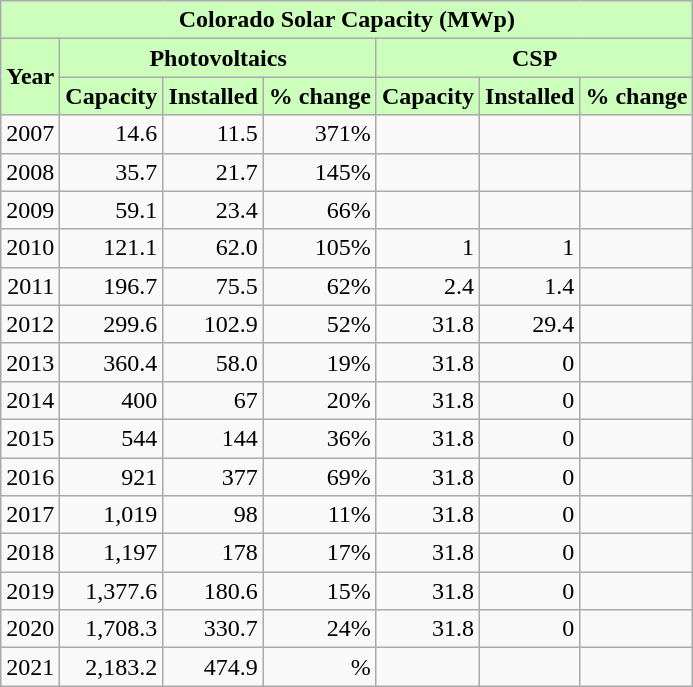<table class="wikitable" style="text-align:right;">
<tr>
<th colspan=7 style="background-color: #cfb;">Colorado Solar Capacity (MWp)</th>
</tr>
<tr>
<th rowspan=2 style="background-color: #cfb;">Year</th>
<th colspan=3 style="background-color: #cfb;">Photovoltaics</th>
<th colspan=3 style="background-color: #cfb;">CSP</th>
</tr>
<tr>
<th style="background-color: #cfb;">Capacity</th>
<th style="background-color: #cfb;">Installed</th>
<th style="background-color: #cfb;">% change</th>
<th style="background-color: #cfb;">Capacity</th>
<th style="background-color: #cfb;">Installed</th>
<th style="background-color: #cfb;">% change</th>
</tr>
<tr align=right>
<td>2007</td>
<td>14.6</td>
<td>11.5</td>
<td>371%</td>
<td></td>
<td></td>
<td></td>
</tr>
<tr align=right>
<td>2008</td>
<td>35.7</td>
<td>21.7</td>
<td>145%</td>
<td></td>
<td></td>
<td></td>
</tr>
<tr align=right>
<td>2009</td>
<td>59.1</td>
<td>23.4</td>
<td>66%</td>
<td></td>
<td></td>
<td></td>
</tr>
<tr align=right>
<td>2010</td>
<td>121.1</td>
<td>62.0</td>
<td>105%</td>
<td>1</td>
<td>1</td>
<td></td>
</tr>
<tr align=right>
<td>2011</td>
<td>196.7</td>
<td>75.5</td>
<td>62%</td>
<td>2.4</td>
<td>1.4</td>
<td></td>
</tr>
<tr align=right>
<td>2012</td>
<td>299.6</td>
<td>102.9</td>
<td>52%</td>
<td>31.8</td>
<td>29.4</td>
<td></td>
</tr>
<tr align=right>
<td>2013</td>
<td>360.4</td>
<td>58.0</td>
<td>19%</td>
<td>31.8</td>
<td>0</td>
<td></td>
</tr>
<tr align=right>
<td>2014</td>
<td>400</td>
<td>67</td>
<td>20%</td>
<td>31.8</td>
<td>0</td>
<td></td>
</tr>
<tr align=right>
<td>2015</td>
<td>544</td>
<td>144</td>
<td>36%</td>
<td>31.8</td>
<td>0</td>
<td></td>
</tr>
<tr align=right>
<td>2016</td>
<td>921</td>
<td>377</td>
<td>69%</td>
<td>31.8</td>
<td>0</td>
<td></td>
</tr>
<tr align=right>
<td>2017</td>
<td>1,019</td>
<td>98</td>
<td>11%</td>
<td>31.8</td>
<td>0</td>
<td></td>
</tr>
<tr align=right>
<td>2018</td>
<td>1,197</td>
<td>178</td>
<td>17%</td>
<td>31.8</td>
<td>0</td>
<td></td>
</tr>
<tr align=right>
<td>2019</td>
<td>1,377.6</td>
<td>180.6</td>
<td>15%</td>
<td>31.8</td>
<td>0</td>
<td></td>
</tr>
<tr align=right>
<td>2020</td>
<td>1,708.3</td>
<td>330.7</td>
<td>24%</td>
<td>31.8</td>
<td>0</td>
<td></td>
</tr>
<tr align=right>
<td>2021</td>
<td>2,183.2</td>
<td>474.9</td>
<td>%</td>
<td></td>
<td></td>
<td></td>
</tr>
</table>
